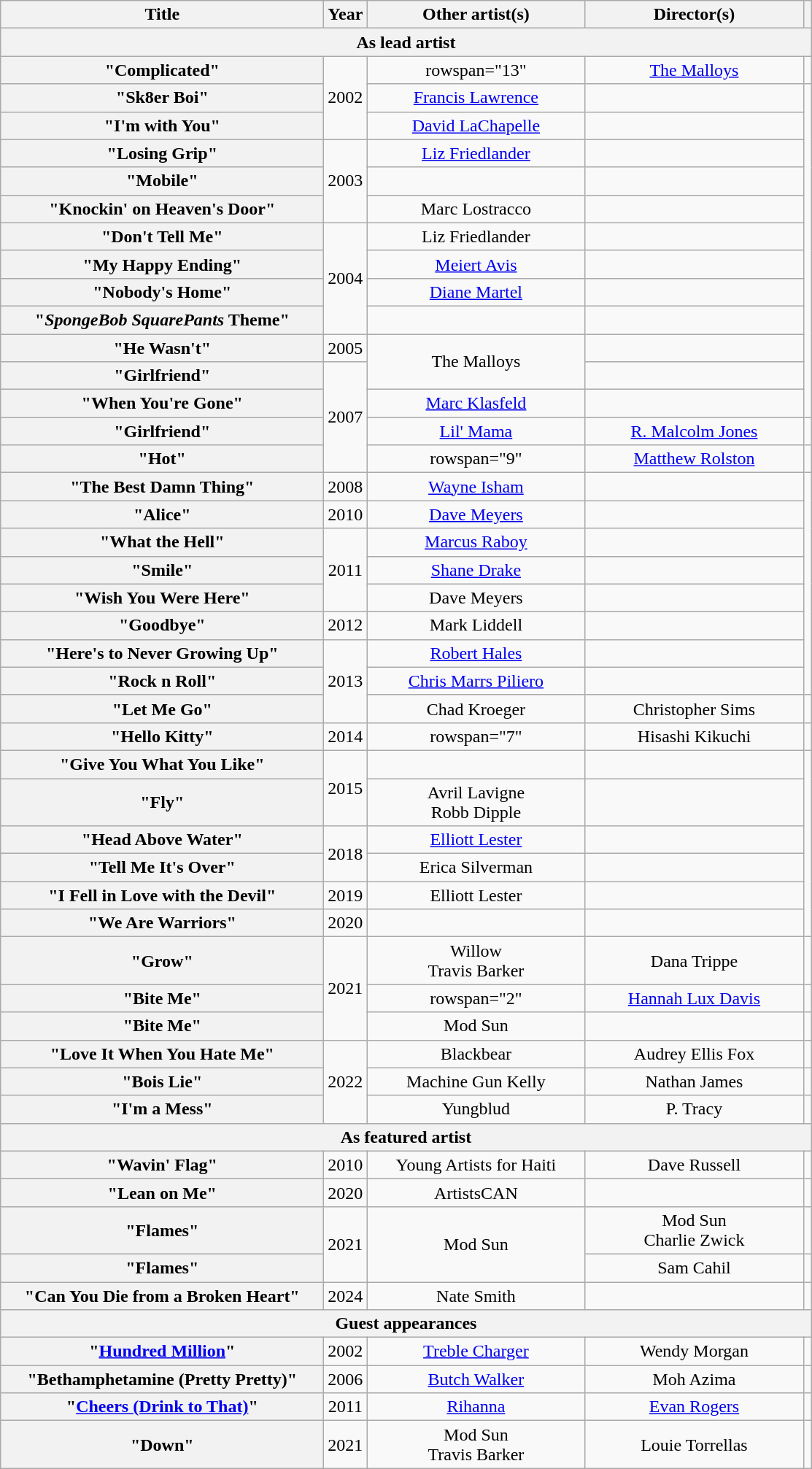<table class="wikitable plainrowheaders" style="text-align:center;">
<tr>
<th scope="col" style="width:18em;">Title</th>
<th scope="col">Year</th>
<th scope="col" style="width:12em;">Other artist(s)</th>
<th scope="col" style="width:12em;">Director(s)</th>
<th scope="col"></th>
</tr>
<tr>
<th scope="col" colspan="5">As lead artist</th>
</tr>
<tr>
<th scope="row">"Complicated"</th>
<td rowspan="3">2002</td>
<td>rowspan="13" </td>
<td><a href='#'>The Malloys</a></td>
<td></td>
</tr>
<tr>
<th scope="row">"Sk8er Boi"</th>
<td><a href='#'>Francis Lawrence</a></td>
<td></td>
</tr>
<tr>
<th scope="row">"I'm with You"</th>
<td><a href='#'>David LaChapelle</a></td>
<td></td>
</tr>
<tr>
<th scope="row">"Losing Grip"</th>
<td rowspan="3">2003</td>
<td><a href='#'>Liz Friedlander</a></td>
<td></td>
</tr>
<tr>
<th scope="row">"Mobile"</th>
<td></td>
<td></td>
</tr>
<tr>
<th scope="row">"Knockin' on Heaven's Door"</th>
<td>Marc Lostracco</td>
<td></td>
</tr>
<tr>
<th scope="row">"Don't Tell Me"</th>
<td rowspan="4">2004</td>
<td>Liz Friedlander</td>
<td></td>
</tr>
<tr>
<th scope="row">"My Happy Ending"</th>
<td><a href='#'>Meiert Avis</a></td>
<td></td>
</tr>
<tr>
<th scope="row">"Nobody's Home"</th>
<td><a href='#'>Diane Martel</a></td>
<td></td>
</tr>
<tr>
<th scope="row">"<em>SpongeBob SquarePants</em> Theme"</th>
<td></td>
<td></td>
</tr>
<tr>
<th scope="row">"He Wasn't"</th>
<td>2005</td>
<td rowspan="2">The Malloys</td>
<td></td>
</tr>
<tr>
<th scope="row">"Girlfriend"</th>
<td rowspan="4">2007</td>
<td></td>
</tr>
<tr>
<th scope="row">"When You're Gone"</th>
<td><a href='#'>Marc Klasfeld</a></td>
<td></td>
</tr>
<tr>
<th scope="row">"Girlfriend"<br></th>
<td><a href='#'>Lil' Mama</a></td>
<td><a href='#'>R. Malcolm Jones</a></td>
<td></td>
</tr>
<tr>
<th scope="row">"Hot"</th>
<td>rowspan="9" </td>
<td><a href='#'>Matthew Rolston</a></td>
<td></td>
</tr>
<tr>
<th scope="row">"The Best Damn Thing"</th>
<td>2008</td>
<td><a href='#'>Wayne Isham</a></td>
<td></td>
</tr>
<tr>
<th scope="row">"Alice"</th>
<td>2010</td>
<td><a href='#'>Dave Meyers</a></td>
<td></td>
</tr>
<tr>
<th scope="row">"What the Hell"</th>
<td rowspan="3">2011</td>
<td><a href='#'>Marcus Raboy</a></td>
<td></td>
</tr>
<tr>
<th scope="row">"Smile"</th>
<td><a href='#'>Shane Drake</a></td>
<td></td>
</tr>
<tr>
<th scope="row">"Wish You Were Here"</th>
<td>Dave Meyers</td>
<td></td>
</tr>
<tr>
<th scope="row">"Goodbye"</th>
<td>2012</td>
<td>Mark Liddell</td>
<td></td>
</tr>
<tr>
<th scope="row">"Here's to Never Growing Up"</th>
<td rowspan="3">2013</td>
<td><a href='#'>Robert Hales</a></td>
<td></td>
</tr>
<tr>
<th scope="row">"Rock n Roll"</th>
<td><a href='#'>Chris Marrs Piliero</a></td>
<td></td>
</tr>
<tr>
<th scope="row">"Let Me Go"</th>
<td>Chad Kroeger</td>
<td>Christopher Sims</td>
<td></td>
</tr>
<tr>
<th scope="row">"Hello Kitty"</th>
<td>2014</td>
<td>rowspan="7" </td>
<td>Hisashi Kikuchi</td>
<td></td>
</tr>
<tr>
<th scope="row">"Give You What You Like"</th>
<td rowspan="2">2015</td>
<td></td>
<td></td>
</tr>
<tr>
<th scope="row">"Fly"</th>
<td>Avril Lavigne<br>Robb Dipple</td>
<td></td>
</tr>
<tr>
<th scope="row">"Head Above Water"</th>
<td rowspan="2">2018</td>
<td><a href='#'>Elliott Lester</a></td>
<td></td>
</tr>
<tr>
<th scope="row">"Tell Me It's Over"</th>
<td>Erica Silverman</td>
<td></td>
</tr>
<tr>
<th scope="row">"I Fell in Love with the Devil"</th>
<td>2019</td>
<td>Elliott Lester</td>
<td></td>
</tr>
<tr>
<th scope="row">"We Are Warriors"</th>
<td>2020</td>
<td></td>
<td></td>
</tr>
<tr>
<th scope="row">"Grow"</th>
<td rowspan="3">2021</td>
<td>Willow<br>Travis Barker</td>
<td>Dana Trippe</td>
<td></td>
</tr>
<tr>
<th scope="row">"Bite Me"</th>
<td>rowspan="2" </td>
<td><a href='#'>Hannah Lux Davis</a></td>
<td></td>
</tr>
<tr>
<th scope="row">"Bite Me"<br></th>
<td>Mod Sun</td>
<td></td>
</tr>
<tr>
<th scope="row">"Love It When You Hate Me"</th>
<td rowspan="3">2022</td>
<td>Blackbear</td>
<td>Audrey Ellis Fox</td>
<td></td>
</tr>
<tr>
<th scope="row">"Bois Lie"</th>
<td>Machine Gun Kelly</td>
<td>Nathan James</td>
<td></td>
</tr>
<tr>
<th scope="row">"I'm a Mess"</th>
<td>Yungblud</td>
<td>P. Tracy</td>
<td></td>
</tr>
<tr>
<th scope="col" colspan="5">As featured artist</th>
</tr>
<tr>
<th scope="row">"Wavin' Flag"</th>
<td>2010</td>
<td>Young Artists for Haiti</td>
<td>Dave Russell</td>
<td></td>
</tr>
<tr>
<th scope="row">"Lean on Me"</th>
<td>2020</td>
<td>ArtistsCAN</td>
<td></td>
<td></td>
</tr>
<tr>
<th scope="row">"Flames"</th>
<td rowspan="2">2021</td>
<td rowspan="2">Mod Sun</td>
<td>Mod Sun<br>Charlie Zwick</td>
<td></td>
</tr>
<tr>
<th scope="row">"Flames"<br></th>
<td>Sam Cahil</td>
<td></td>
</tr>
<tr>
<th scope="row">"Can You Die from a Broken Heart"</th>
<td>2024</td>
<td>Nate Smith</td>
<td></td>
<td></td>
</tr>
<tr>
<th scope="col" colspan="5">Guest appearances</th>
</tr>
<tr>
<th scope="row">"<a href='#'>Hundred Million</a>"</th>
<td>2002</td>
<td><a href='#'>Treble Charger</a></td>
<td>Wendy Morgan</td>
<td></td>
</tr>
<tr>
<th scope="row">"Bethamphetamine (Pretty Pretty)"</th>
<td>2006</td>
<td><a href='#'>Butch Walker</a></td>
<td>Moh Azima</td>
<td></td>
</tr>
<tr>
<th scope="row">"<a href='#'>Cheers (Drink to That)</a>"</th>
<td>2011</td>
<td><a href='#'>Rihanna</a></td>
<td><a href='#'>Evan Rogers</a></td>
<td></td>
</tr>
<tr>
<th scope="row">"Down"</th>
<td>2021</td>
<td>Mod Sun<br>Travis Barker</td>
<td>Louie Torrellas</td>
<td></td>
</tr>
</table>
